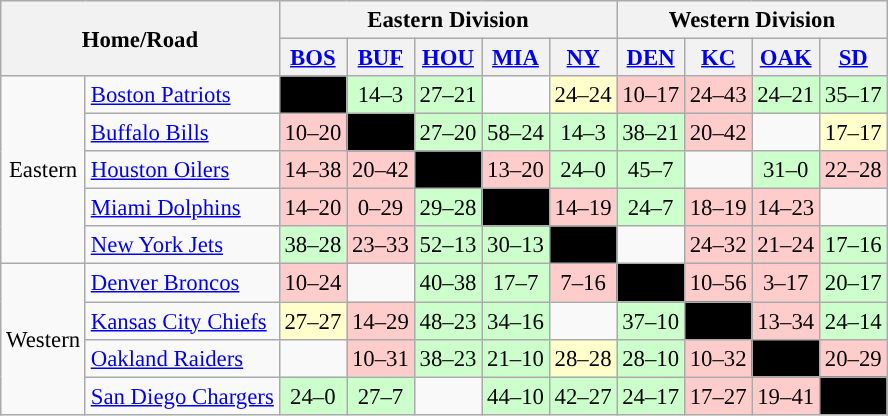<table class="wikitable" style="font-size:95%; text-align:center">
<tr>
<th colspan="2" rowspan=2>Home/Road</th>
<th colspan="5">Eastern Division</th>
<th colspan="4">Western Division</th>
</tr>
<tr>
<th><a href='#'>BOS</a></th>
<th><a href='#'>BUF</a></th>
<th><a href='#'>HOU</a></th>
<th><a href='#'>MIA</a></th>
<th><a href='#'>NY</a></th>
<th><a href='#'>DEN</a></th>
<th><a href='#'>KC</a></th>
<th><a href='#'>OAK</a></th>
<th><a href='#'>SD</a></th>
</tr>
<tr>
<td rowspan="5">Eastern</td>
<td align="left"><a href='#'>Boston Patriots</a></td>
<td style="background:#000"></td>
<td style="background:#cfc">14–3</td>
<td style="background:#cfc">27–21</td>
<td></td>
<td style="background:#ffc">24–24</td>
<td style="background:#fcc">10–17</td>
<td style="background:#fcc">24–43</td>
<td style="background:#cfc">24–21</td>
<td style="background:#cfc">35–17</td>
</tr>
<tr>
<td align="left"><a href='#'>Buffalo Bills</a></td>
<td style="background:#fcc">10–20</td>
<td style="background:#000"></td>
<td style="background:#cfc">27–20</td>
<td style="background:#cfc">58–24</td>
<td style="background:#cfc">14–3</td>
<td style="background:#cfc">38–21</td>
<td style="background:#fcc">20–42</td>
<td></td>
<td style="background:#ffc">17–17</td>
</tr>
<tr>
<td align="left"><a href='#'>Houston Oilers</a></td>
<td style="background:#fcc">14–38</td>
<td style="background:#fcc">20–42</td>
<td style="background:#000"></td>
<td style="background:#fcc">13–20</td>
<td style="background:#cfc">24–0</td>
<td style="background:#cfc">45–7</td>
<td></td>
<td style="background:#cfc">31–0</td>
<td style="background:#fcc">22–28</td>
</tr>
<tr>
<td align="left"><a href='#'>Miami Dolphins</a></td>
<td style="background:#fcc">14–20</td>
<td style="background:#fcc">0–29</td>
<td style="background:#cfc">29–28</td>
<td style="background:#000"></td>
<td style="background:#fcc">14–19</td>
<td style="background:#cfc">24–7</td>
<td style="background:#fcc">18–19</td>
<td style="background:#fcc">14–23</td>
<td></td>
</tr>
<tr>
<td align="left"><a href='#'>New York Jets</a></td>
<td style="background:#cfc">38–28</td>
<td style="background:#fcc">23–33</td>
<td style="background:#cfc">52–13</td>
<td style="background:#cfc">30–13</td>
<td style="background:#000"></td>
<td></td>
<td style="background:#fcc">24–32</td>
<td style="background:#fcc">21–24</td>
<td style="background:#cfc">17–16</td>
</tr>
<tr>
<td rowspan="4">Western</td>
<td align="left"><a href='#'>Denver Broncos</a></td>
<td style="background:#fcc">10–24</td>
<td></td>
<td style="background:#cfc">40–38</td>
<td style="background:#cfc">17–7</td>
<td style="background:#fcc">7–16</td>
<td style="background:#000"></td>
<td style="background:#fcc">10–56</td>
<td style="background:#fcc">3–17</td>
<td style="background:#cfc">20–17</td>
</tr>
<tr>
<td align="left"><a href='#'>Kansas City Chiefs</a></td>
<td style="background:#ffc">27–27</td>
<td style="background:#fcc">14–29</td>
<td style="background:#cfc">48–23</td>
<td style="background:#cfc">34–16</td>
<td></td>
<td style="background:#cfc">37–10</td>
<td style="background:#000"></td>
<td style="background:#fcc">13–34</td>
<td style="background:#cfc">24–14</td>
</tr>
<tr>
<td align="left"><a href='#'>Oakland Raiders</a></td>
<td></td>
<td style="background:#fcc">10–31</td>
<td style="background:#cfc">38–23</td>
<td style="background:#cfc">21–10</td>
<td style="background:#ffc">28–28</td>
<td style="background:#cfc">28–10</td>
<td style="background:#fcc">10–32</td>
<td style="background:#000"></td>
<td style="background:#fcc">20–29</td>
</tr>
<tr>
<td align="left"><a href='#'>San Diego Chargers</a></td>
<td style="background:#cfc">24–0</td>
<td style="background:#cfc">27–7</td>
<td></td>
<td style="background:#cfc">44–10</td>
<td style="background:#cfc">42–27</td>
<td style="background:#cfc">24–17</td>
<td style="background:#fcc">17–27</td>
<td style="background:#fcc">19–41</td>
<td style="background:#000"></td>
</tr>
</table>
